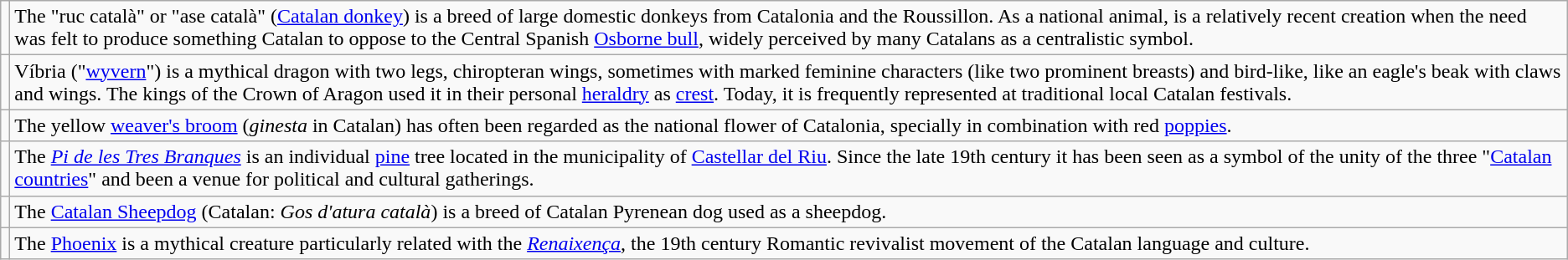<table class="wikitable">
<tr>
<td></td>
<td>The "ruc català" or "ase català" (<a href='#'>Catalan donkey</a>) is a breed of large domestic donkeys from Catalonia and the Roussillon. As a national animal, is a relatively recent creation when the need was felt to produce something Catalan to oppose to the Central Spanish <a href='#'>Osborne bull</a>, widely perceived by many Catalans as a centralistic symbol.</td>
</tr>
<tr>
<td></td>
<td>Víbria ("<a href='#'>wyvern</a>") is a mythical dragon with two legs, chiropteran wings, sometimes with marked feminine characters (like two prominent breasts) and bird-like, like an eagle's beak with claws and wings. The kings of the Crown of Aragon used it in their personal <a href='#'>heraldry</a> as <a href='#'>crest</a>. Today, it is frequently represented at traditional local Catalan festivals.</td>
</tr>
<tr>
<td></td>
<td>The yellow <a href='#'>weaver's broom</a> (<em>ginesta</em> in Catalan) has often been regarded as the national flower of Catalonia, specially in combination with red <a href='#'>poppies</a>.</td>
</tr>
<tr>
<td></td>
<td>The <em><a href='#'>Pi de les Tres Branques</a></em> is an individual <a href='#'>pine</a> tree located in the municipality of <a href='#'>Castellar del Riu</a>. Since the late 19th century it has been seen as a symbol of the unity of the three "<a href='#'>Catalan countries</a>" and been a venue for political and cultural gatherings.</td>
</tr>
<tr>
<td></td>
<td>The <a href='#'>Catalan Sheepdog</a> (Catalan: <em>Gos d'atura català</em>) is a breed of Catalan Pyrenean dog used as a sheepdog.</td>
</tr>
<tr>
<td></td>
<td>The <a href='#'>Phoenix</a> is a mythical creature particularly related with the <em><a href='#'>Renaixença</a></em>, the 19th century Romantic revivalist movement of the Catalan language and culture.</td>
</tr>
</table>
